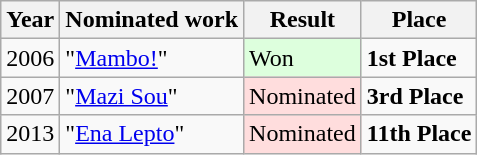<table class="wikitable">
<tr>
<th>Year</th>
<th>Nominated work</th>
<th>Result</th>
<th>Place</th>
</tr>
<tr>
<td>2006</td>
<td>"<a href='#'>Mambo!</a>"</td>
<td style="background: #ddffdd">Won</td>
<td><strong>1st Place</strong></td>
</tr>
<tr>
<td>2007</td>
<td>"<a href='#'>Mazi Sou</a>"</td>
<td style="background: #ffdddd">Nominated</td>
<td><strong>3rd Place</strong></td>
</tr>
<tr>
<td>2013</td>
<td>"<a href='#'>Ena Lepto</a>"</td>
<td style="background: #ffdddd">Nominated</td>
<td><strong>11th Place</strong></td>
</tr>
</table>
